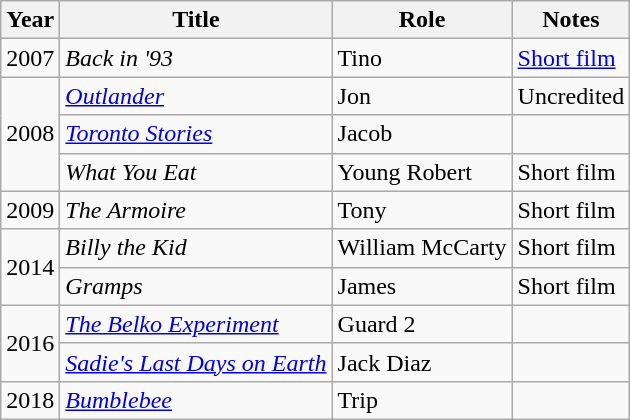<table class="wikitable sortable">
<tr>
<th>Year</th>
<th>Title</th>
<th>Role</th>
<th class="unsortable">Notes</th>
</tr>
<tr>
<td>2007</td>
<td><em>Back in '93</em></td>
<td>Tino</td>
<td><a href='#'>Short film</a></td>
</tr>
<tr>
<td rowspan=3>2008</td>
<td><em><a href='#'>Outlander</a></em></td>
<td>Jon</td>
<td>Uncredited</td>
</tr>
<tr>
<td><em><a href='#'>Toronto Stories</a></em></td>
<td>Jacob</td>
<td></td>
</tr>
<tr>
<td><em>What You Eat</em></td>
<td>Young Robert</td>
<td>Short film</td>
</tr>
<tr>
<td>2009</td>
<td data-sort-value="Armoire, The"><em>The Armoire</em></td>
<td>Tony</td>
<td>Short film</td>
</tr>
<tr>
<td rowspan=2>2014</td>
<td><em>Billy the Kid</em></td>
<td>William McCarty</td>
<td>Short film</td>
</tr>
<tr>
<td><em>Gramps</em></td>
<td>James</td>
<td>Short film</td>
</tr>
<tr>
<td rowspan=2>2016</td>
<td data-sort-value="Belko Experiment, The"><em><a href='#'>The Belko Experiment</a></em></td>
<td>Guard 2</td>
<td></td>
</tr>
<tr>
<td><em><a href='#'>Sadie's Last Days on Earth</a></em></td>
<td>Jack Diaz</td>
<td></td>
</tr>
<tr>
<td>2018</td>
<td><em><a href='#'>Bumblebee</a></em></td>
<td>Trip</td>
<td></td>
</tr>
</table>
